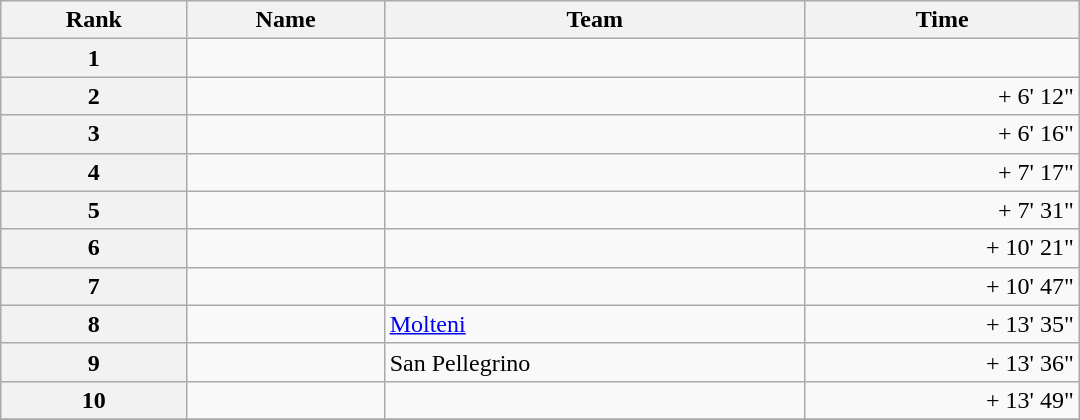<table class="wikitable" style="width:45em;margin-bottom:0;">
<tr>
<th>Rank</th>
<th>Name</th>
<th>Team</th>
<th>Time</th>
</tr>
<tr>
<th style="text-align:center">1</th>
<td> </td>
<td></td>
<td align="right"></td>
</tr>
<tr>
<th style="text-align:center">2</th>
<td></td>
<td></td>
<td align="right">+ 6' 12"</td>
</tr>
<tr>
<th style="text-align:center">3</th>
<td></td>
<td></td>
<td align="right">+ 6' 16"</td>
</tr>
<tr>
<th style="text-align:center">4</th>
<td></td>
<td></td>
<td align="right">+ 7' 17"</td>
</tr>
<tr>
<th style="text-align:center">5</th>
<td></td>
<td></td>
<td align="right">+ 7' 31"</td>
</tr>
<tr>
<th style="text-align:center">6</th>
<td></td>
<td></td>
<td align="right">+ 10' 21"</td>
</tr>
<tr>
<th style="text-align:center">7</th>
<td></td>
<td></td>
<td align="right">+ 10' 47"</td>
</tr>
<tr>
<th style="text-align:center">8</th>
<td></td>
<td><a href='#'>Molteni</a></td>
<td align="right">+ 13' 35"</td>
</tr>
<tr>
<th style="text-align:center">9</th>
<td></td>
<td>San Pellegrino</td>
<td align="right">+ 13' 36"</td>
</tr>
<tr>
<th style="text-align:center">10</th>
<td></td>
<td></td>
<td align="right">+ 13' 49"</td>
</tr>
<tr>
</tr>
</table>
